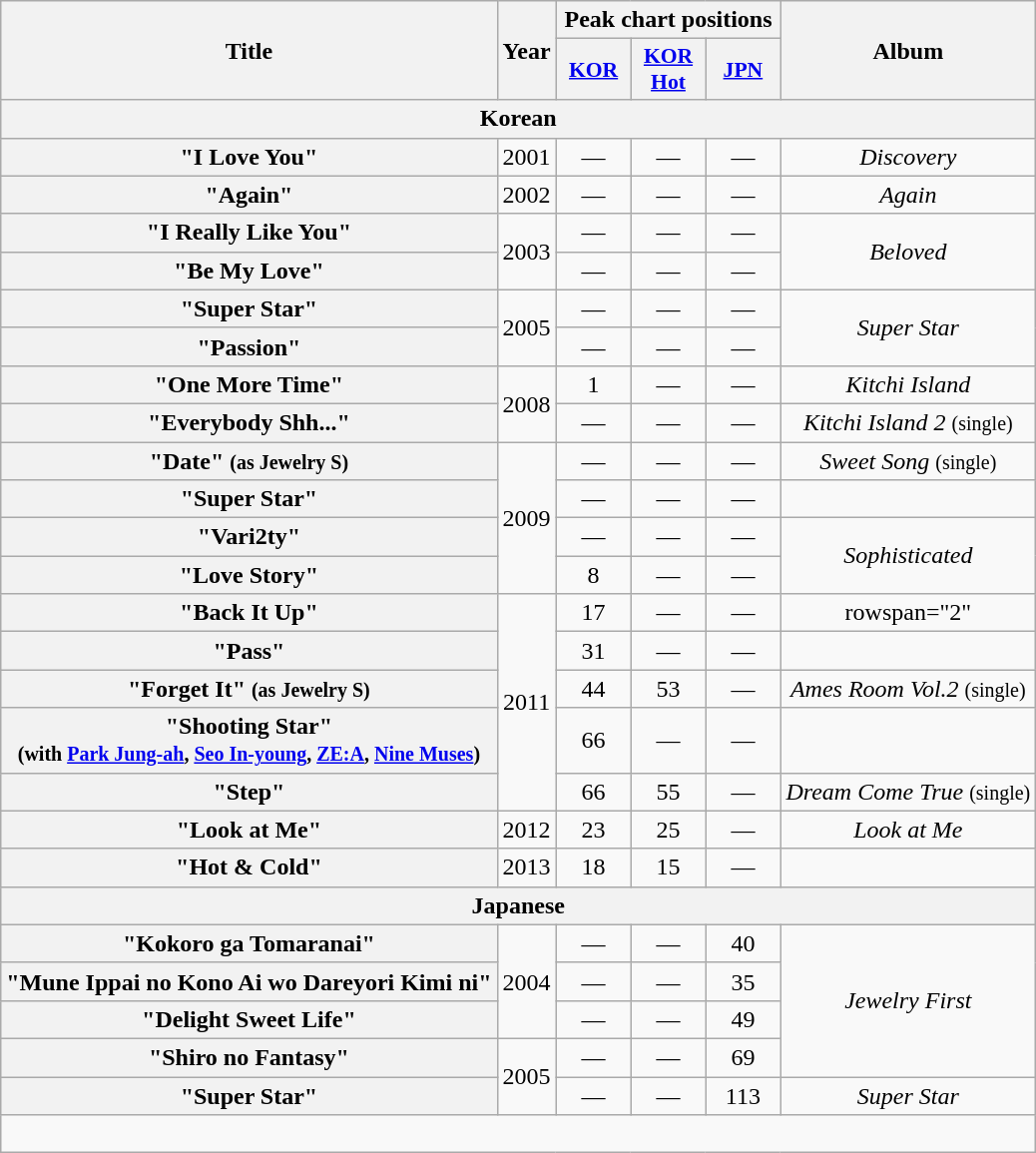<table class="wikitable plainrowheaders" style="text-align:center;">
<tr>
<th scope="col" rowspan="2">Title</th>
<th scope="col" rowspan="2">Year</th>
<th scope="col" colspan="3">Peak chart positions</th>
<th scope="col" rowspan="2">Album</th>
</tr>
<tr>
<th scope="col" style="width:3em;font-size:90%;"><a href='#'>KOR</a><br></th>
<th scope="col" style="width:3em;font-size:90%;"><a href='#'>KOR Hot</a><br></th>
<th scope="col" style="width:3em;font-size:90%;"><a href='#'>JPN</a><br></th>
</tr>
<tr>
<th scope="col" colspan="6">Korean</th>
</tr>
<tr>
<th scope="row">"I Love You"</th>
<td>2001</td>
<td>—</td>
<td>—</td>
<td>—</td>
<td><em>Discovery</em></td>
</tr>
<tr>
<th scope="row">"Again"</th>
<td>2002</td>
<td>—</td>
<td>—</td>
<td>—</td>
<td><em>Again</em></td>
</tr>
<tr>
<th scope="row">"I Really Like You"</th>
<td rowspan="2">2003</td>
<td>—</td>
<td>—</td>
<td>—</td>
<td rowspan="2"><em>Beloved</em></td>
</tr>
<tr>
<th scope="row">"Be My Love"</th>
<td>—</td>
<td>—</td>
<td>—</td>
</tr>
<tr>
<th scope="row">"Super Star"</th>
<td rowspan="2">2005</td>
<td>—</td>
<td>—</td>
<td>—</td>
<td rowspan="2"><em>Super Star</em></td>
</tr>
<tr>
<th scope="row">"Passion"</th>
<td>—</td>
<td>—</td>
<td>—</td>
</tr>
<tr>
<th scope="row">"One More Time"</th>
<td rowspan="2">2008</td>
<td>1</td>
<td>—</td>
<td>—</td>
<td><em>Kitchi Island</em></td>
</tr>
<tr>
<th scope="row">"Everybody Shh..."</th>
<td>—</td>
<td>—</td>
<td>—</td>
<td><em>Kitchi Island 2</em> <small>(single)</small></td>
</tr>
<tr>
<th scope="row">"Date" <small>(as Jewelry S)</small></th>
<td rowspan="4">2009</td>
<td>—</td>
<td>—</td>
<td>—</td>
<td><em>Sweet Song</em> <small>(single)</small></td>
</tr>
<tr>
<th scope="row">"Super Star"</th>
<td>—</td>
<td>—</td>
<td>—</td>
<td></td>
</tr>
<tr>
<th scope="row">"Vari2ty"</th>
<td>—</td>
<td>—</td>
<td>—</td>
<td rowspan="2"><em>Sophisticated</em></td>
</tr>
<tr>
<th scope="row">"Love Story"</th>
<td>8</td>
<td>—</td>
<td>—</td>
</tr>
<tr>
<th scope="row">"Back It Up"</th>
<td rowspan="5">2011</td>
<td>17</td>
<td>—</td>
<td>—</td>
<td>rowspan="2" </td>
</tr>
<tr>
<th scope="row">"Pass"</th>
<td>31</td>
<td>—</td>
<td>—</td>
</tr>
<tr>
<th scope="row">"Forget It" <small>(as Jewelry S)</small></th>
<td>44</td>
<td>53</td>
<td>—</td>
<td><em>Ames Room Vol.2</em> <small>(single)</small></td>
</tr>
<tr>
<th scope="row">"Shooting Star" <br><small>(with <a href='#'>Park Jung-ah</a>, <a href='#'>Seo In-young</a>, <a href='#'>ZE:A</a>, <a href='#'>Nine Muses</a>)</small></th>
<td>66</td>
<td>—</td>
<td>—</td>
<td></td>
</tr>
<tr>
<th scope="row">"Step"</th>
<td>66</td>
<td>55</td>
<td>—</td>
<td><em>Dream Come True</em> <small>(single)</small></td>
</tr>
<tr>
<th scope="row">"Look at Me"</th>
<td>2012</td>
<td>23</td>
<td>25</td>
<td>—</td>
<td><em>Look at Me</em></td>
</tr>
<tr>
<th scope="row">"Hot & Cold"</th>
<td>2013</td>
<td>18</td>
<td>15</td>
<td>—</td>
<td></td>
</tr>
<tr>
<th scope="col" colspan="6">Japanese</th>
</tr>
<tr>
<th scope="row">"Kokoro ga Tomaranai"</th>
<td rowspan="3">2004</td>
<td>—</td>
<td>—</td>
<td>40</td>
<td rowspan="4"><em>Jewelry First</em></td>
</tr>
<tr>
<th scope="row">"Mune Ippai no Kono Ai wo Dareyori Kimi ni"</th>
<td>—</td>
<td>—</td>
<td>35</td>
</tr>
<tr>
<th scope="row">"Delight Sweet Life"</th>
<td>—</td>
<td>—</td>
<td>49</td>
</tr>
<tr>
<th scope="row">"Shiro no Fantasy"</th>
<td rowspan="2">2005</td>
<td>—</td>
<td>—</td>
<td>69</td>
</tr>
<tr>
<th scope="row">"Super Star"</th>
<td>—</td>
<td>—</td>
<td>113</td>
<td><em>Super Star</em></td>
</tr>
<tr>
<td colspan="6"><br></td>
</tr>
</table>
